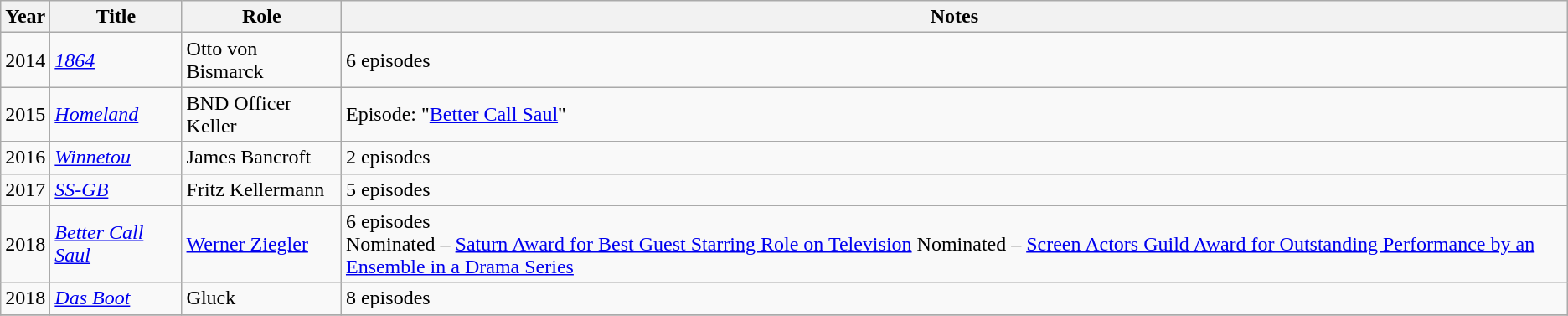<table class="wikitable plainrowheaders sortable">
<tr>
<th scope="col">Year</th>
<th scope="col">Title</th>
<th scope="col">Role</th>
<th scope="col" class="unsortable">Notes</th>
</tr>
<tr>
<td>2014</td>
<td><em><a href='#'>1864</a></em></td>
<td>Otto von Bismarck</td>
<td>6 episodes</td>
</tr>
<tr>
<td>2015</td>
<td><em><a href='#'>Homeland</a></em></td>
<td>BND Officer Keller</td>
<td>Episode: "<a href='#'>Better Call Saul</a>"</td>
</tr>
<tr>
<td>2016</td>
<td><em><a href='#'>Winnetou</a></em></td>
<td>James Bancroft</td>
<td>2 episodes</td>
</tr>
<tr>
<td>2017</td>
<td><em><a href='#'>SS-GB</a></em></td>
<td>Fritz Kellermann</td>
<td>5 episodes</td>
</tr>
<tr>
<td>2018</td>
<td><em><a href='#'>Better Call Saul</a></em></td>
<td><a href='#'>Werner Ziegler</a></td>
<td>6 episodes<br>Nominated – <a href='#'>Saturn Award for Best Guest Starring Role on Television</a> 
Nominated – <a href='#'>Screen Actors Guild Award for Outstanding Performance by an Ensemble in a Drama Series</a></td>
</tr>
<tr>
<td>2018</td>
<td><em><a href='#'>Das Boot</a></em></td>
<td>Gluck</td>
<td>8 episodes</td>
</tr>
<tr>
</tr>
</table>
